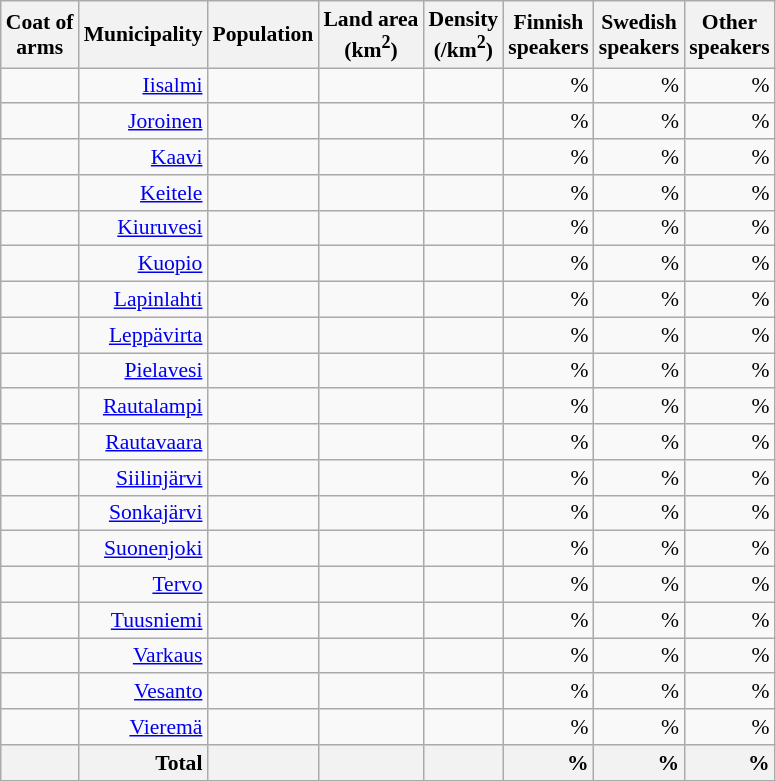<table class="wikitable sortable" style="font-size: 90%; text-align: right; line-height: normal">
<tr>
<th class="unsortable">Coat of<br>arms</th>
<th>Municipality</th>
<th>Population</th>
<th>Land area<br>(km<sup>2</sup>)</th>
<th>Density<br>(/km<sup>2</sup>)</th>
<th>Finnish<br>speakers</th>
<th>Swedish<br>speakers</th>
<th>Other<br>speakers</th>
</tr>
<tr>
<td></td>
<td><a href='#'>Iisalmi</a></td>
<td></td>
<td></td>
<td></td>
<td> %</td>
<td> %</td>
<td> %</td>
</tr>
<tr>
<td></td>
<td><a href='#'>Joroinen</a></td>
<td></td>
<td></td>
<td></td>
<td> %</td>
<td> %</td>
<td> %</td>
</tr>
<tr>
<td></td>
<td><a href='#'>Kaavi</a></td>
<td></td>
<td></td>
<td></td>
<td> %</td>
<td> %</td>
<td> %</td>
</tr>
<tr>
<td></td>
<td><a href='#'>Keitele</a></td>
<td></td>
<td></td>
<td></td>
<td> %</td>
<td> %</td>
<td> %</td>
</tr>
<tr>
<td></td>
<td><a href='#'>Kiuruvesi</a></td>
<td></td>
<td></td>
<td></td>
<td> %</td>
<td> %</td>
<td> %</td>
</tr>
<tr>
<td></td>
<td><a href='#'>Kuopio</a></td>
<td></td>
<td></td>
<td></td>
<td> %</td>
<td> %</td>
<td> %</td>
</tr>
<tr>
<td></td>
<td><a href='#'>Lapinlahti</a></td>
<td></td>
<td></td>
<td></td>
<td> %</td>
<td> %</td>
<td> %</td>
</tr>
<tr>
<td></td>
<td><a href='#'>Leppävirta</a></td>
<td></td>
<td></td>
<td></td>
<td> %</td>
<td> %</td>
<td> %</td>
</tr>
<tr>
<td></td>
<td><a href='#'>Pielavesi</a></td>
<td></td>
<td></td>
<td></td>
<td> %</td>
<td> %</td>
<td> %</td>
</tr>
<tr>
<td></td>
<td><a href='#'>Rautalampi</a></td>
<td></td>
<td></td>
<td></td>
<td> %</td>
<td> %</td>
<td> %</td>
</tr>
<tr>
<td></td>
<td><a href='#'>Rautavaara</a></td>
<td></td>
<td></td>
<td></td>
<td> %</td>
<td> %</td>
<td> %</td>
</tr>
<tr>
<td></td>
<td><a href='#'>Siilinjärvi</a></td>
<td></td>
<td></td>
<td></td>
<td> %</td>
<td> %</td>
<td> %</td>
</tr>
<tr>
<td></td>
<td><a href='#'>Sonkajärvi</a></td>
<td></td>
<td></td>
<td></td>
<td> %</td>
<td> %</td>
<td> %</td>
</tr>
<tr>
<td></td>
<td><a href='#'>Suonenjoki</a></td>
<td></td>
<td></td>
<td></td>
<td> %</td>
<td> %</td>
<td> %</td>
</tr>
<tr>
<td></td>
<td><a href='#'>Tervo</a></td>
<td></td>
<td></td>
<td></td>
<td> %</td>
<td> %</td>
<td> %</td>
</tr>
<tr>
<td></td>
<td><a href='#'>Tuusniemi</a></td>
<td></td>
<td></td>
<td></td>
<td> %</td>
<td> %</td>
<td> %</td>
</tr>
<tr>
<td></td>
<td><a href='#'>Varkaus</a></td>
<td></td>
<td></td>
<td></td>
<td> %</td>
<td> %</td>
<td> %</td>
</tr>
<tr>
<td></td>
<td><a href='#'>Vesanto</a></td>
<td></td>
<td></td>
<td></td>
<td> %</td>
<td> %</td>
<td> %</td>
</tr>
<tr>
<td></td>
<td><a href='#'>Vieremä</a></td>
<td></td>
<td></td>
<td></td>
<td> %</td>
<td> %</td>
<td> %</td>
</tr>
<tr>
<th></th>
<th + style=text-align:right><strong>Total</strong></th>
<th + style=text-align:right></th>
<th + style=text-align:right></th>
<th + style=text-align:right></th>
<th !+ style=text-align:right> %</th>
<th !+ style=text-align:right> %</th>
<th !+ style=text-align:right> %</th>
</tr>
</table>
